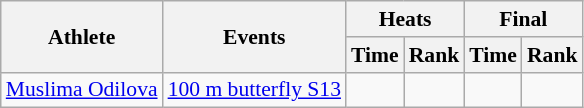<table class=wikitable style="font-size:90%">
<tr>
<th rowspan="2">Athlete</th>
<th rowspan="2">Events</th>
<th colspan="2">Heats</th>
<th colspan="2">Final</th>
</tr>
<tr>
<th>Time</th>
<th>Rank</th>
<th>Time</th>
<th>Rank</th>
</tr>
<tr align=center>
<td align=left><a href='#'>Muslima Odilova</a></td>
<td align=left><a href='#'>100 m butterfly S13</a></td>
<td></td>
<td></td>
<td></td>
<td></td>
</tr>
</table>
